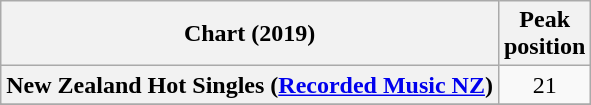<table class="wikitable sortable plainrowheaders" style="text-align:center">
<tr>
<th scope="col">Chart (2019)</th>
<th scope="col">Peak<br>position</th>
</tr>
<tr>
<th scope="row">New Zealand Hot Singles (<a href='#'>Recorded Music NZ</a>)</th>
<td>21</td>
</tr>
<tr>
</tr>
<tr>
</tr>
<tr>
</tr>
<tr>
</tr>
</table>
